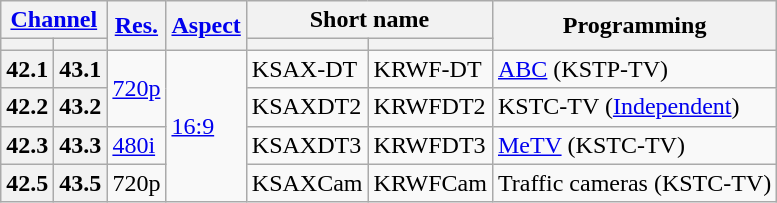<table class="wikitable">
<tr>
<th scope = "col" colspan="2"><a href='#'>Channel</a></th>
<th scope = "col" rowspan="2"><a href='#'>Res.</a></th>
<th scope = "col" rowspan="2"><a href='#'>Aspect</a></th>
<th scope = "col" colspan="2">Short name</th>
<th scope = "col" rowspan="2">Programming</th>
</tr>
<tr style="text-align: center;">
<th scope = "col"></th>
<th></th>
<th></th>
<th></th>
</tr>
<tr>
<th scope = "row">42.1</th>
<th>43.1</th>
<td rowspan=2><a href='#'>720p</a></td>
<td rowspan=4><a href='#'>16:9</a></td>
<td>KSAX-DT</td>
<td>KRWF-DT</td>
<td><a href='#'>ABC</a> (KSTP-TV)</td>
</tr>
<tr>
<th scope = "row">42.2</th>
<th>43.2</th>
<td>KSAXDT2</td>
<td>KRWFDT2</td>
<td>KSTC-TV (<a href='#'>Independent</a>)</td>
</tr>
<tr>
<th scope = "row">42.3</th>
<th>43.3</th>
<td><a href='#'>480i</a></td>
<td>KSAXDT3</td>
<td>KRWFDT3</td>
<td><a href='#'>MeTV</a> (KSTC-TV)</td>
</tr>
<tr>
<th scope = "row">42.5</th>
<th>43.5</th>
<td>720p</td>
<td>KSAXCam</td>
<td>KRWFCam</td>
<td>Traffic cameras (KSTC-TV)</td>
</tr>
</table>
